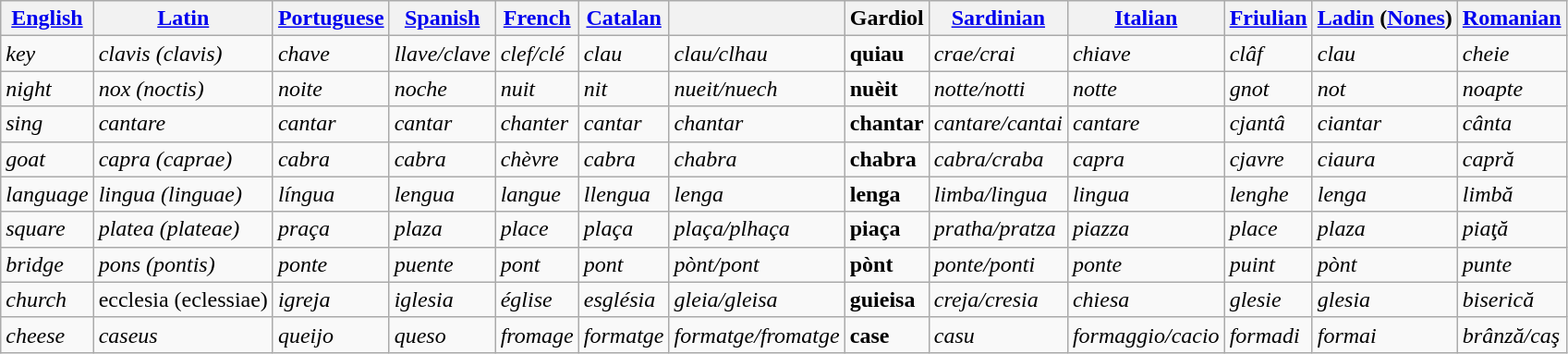<table class="wikitable">
<tr ---->
<th><a href='#'>English</a></th>
<th><a href='#'>Latin</a></th>
<th><a href='#'>Portuguese</a></th>
<th><a href='#'>Spanish</a></th>
<th><a href='#'>French</a></th>
<th><a href='#'>Catalan</a></th>
<th></th>
<th><strong>Gardiol</strong></th>
<th><a href='#'>Sardinian</a></th>
<th><a href='#'>Italian</a></th>
<th><a href='#'>Friulian</a></th>
<th><a href='#'>Ladin</a> (<a href='#'>Nones</a>)</th>
<th><a href='#'>Romanian</a></th>
</tr>
<tr ---->
<td><em>key</em></td>
<td><em>clavis (clavis)</em></td>
<td><em>chave</em></td>
<td><em>llave/clave</em></td>
<td><em>clef/clé</em></td>
<td><em>clau</em></td>
<td><em>clau/clhau</em></td>
<td><strong>quiau</strong></td>
<td><em>crae/crai</em></td>
<td><em>chiave</em></td>
<td><em>clâf</em></td>
<td><em>clau</em></td>
<td><em>cheie</em></td>
</tr>
<tr ---->
<td><em>night</em></td>
<td><em>nox (noctis)</em></td>
<td><em>noite</em></td>
<td><em>noche</em></td>
<td><em>nuit</em></td>
<td><em>nit</em></td>
<td><em>nueit/nuech</em></td>
<td><strong>nuèit</strong></td>
<td><em>notte/notti</em></td>
<td><em>notte</em></td>
<td><em>gnot</em></td>
<td><em>not</em></td>
<td><em>noapte</em></td>
</tr>
<tr ---->
<td><em>sing</em></td>
<td><em>cantare</em></td>
<td><em>cantar</em></td>
<td><em>cantar</em></td>
<td><em>chanter</em></td>
<td><em>cantar</em></td>
<td><em>chantar</em></td>
<td><strong>chantar</strong></td>
<td><em>cantare/cantai</em></td>
<td><em>cantare</em></td>
<td><em>cjantâ</em></td>
<td><em>ciantar</em></td>
<td><em>cânta</em></td>
</tr>
<tr ---->
<td><em>goat</em></td>
<td><em>capra (caprae)</em></td>
<td><em>cabra</em></td>
<td><em>cabra</em></td>
<td><em>chèvre</em></td>
<td><em>cabra</em></td>
<td><em>chabra</em></td>
<td><strong>chabra</strong></td>
<td><em>cabra/craba</em></td>
<td><em>capra</em></td>
<td><em>cjavre</em></td>
<td><em>ciaura</em></td>
<td><em>capră</em></td>
</tr>
<tr ---->
<td><em>language</em></td>
<td><em>lingua (linguae)</em></td>
<td><em>língua</em></td>
<td><em>lengua</em></td>
<td><em>langue</em></td>
<td><em>llengua</em></td>
<td><em>lenga</em></td>
<td><strong>lenga</strong></td>
<td><em>limba/lingua</em></td>
<td><em>lingua</em></td>
<td><em>lenghe</em></td>
<td><em>lenga</em></td>
<td><em>limbă</em></td>
</tr>
<tr ---->
<td><em>square</em></td>
<td><em>platea (plateae)</em></td>
<td><em>praça</em></td>
<td><em>plaza</em></td>
<td><em>place</em></td>
<td><em>plaça</em></td>
<td><em>plaça/plhaça</em></td>
<td><strong>piaça</strong></td>
<td><em>pratha/pratza</em></td>
<td><em>piazza</em></td>
<td><em>place</em></td>
<td><em>plaza</em></td>
<td><em>piaţă</em></td>
</tr>
<tr ---->
<td><em>bridge</em></td>
<td><em>pons (pontis)</em></td>
<td><em>ponte</em></td>
<td><em>puente</em></td>
<td><em>pont</em></td>
<td><em>pont</em></td>
<td><em>pònt/pont</em></td>
<td><strong>pònt</strong></td>
<td><em>ponte/ponti</em></td>
<td><em>ponte</em></td>
<td><em>puint</em></td>
<td><em>pònt</em></td>
<td><em>punte</em></td>
</tr>
<tr ---->
<td><em>church</em></td>
<td>ecclesia (eclessiae)</td>
<td><em>igreja</em></td>
<td><em>iglesia</em></td>
<td><em>église</em></td>
<td><em>església</em></td>
<td><em>gleia/gleisa</em></td>
<td><strong>guieisa</strong></td>
<td><em>creja/cresia</em></td>
<td><em>chiesa</em></td>
<td><em>glesie</em></td>
<td><em>glesia</em></td>
<td><em>biserică</em></td>
</tr>
<tr ---->
<td><em>cheese</em></td>
<td><em>caseus</em></td>
<td><em>queijo</em></td>
<td><em>queso</em></td>
<td><em>fromage</em></td>
<td><em>formatge</em></td>
<td><em>formatge/fromatge</em></td>
<td><strong>case</strong></td>
<td><em>casu</em></td>
<td><em>formaggio/cacio</em></td>
<td><em>formadi</em></td>
<td><em>formai</em></td>
<td><em>brânză/caş</em></td>
</tr>
</table>
